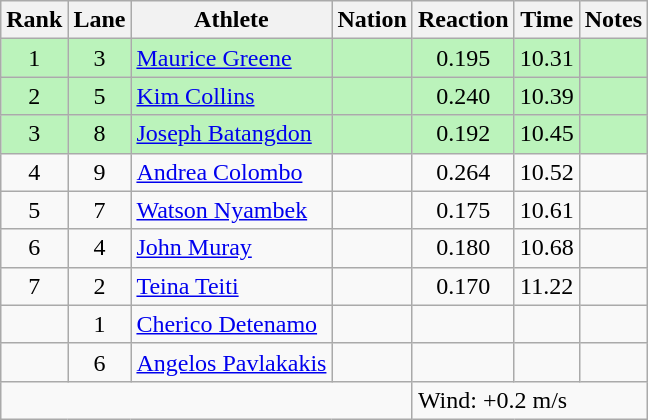<table class="wikitable sortable" style="text-align:center">
<tr>
<th>Rank</th>
<th>Lane</th>
<th>Athlete</th>
<th>Nation</th>
<th>Reaction</th>
<th>Time</th>
<th>Notes</th>
</tr>
<tr bgcolor=bbf3bb>
<td>1</td>
<td>3</td>
<td align="left"><a href='#'>Maurice Greene</a></td>
<td align="left"></td>
<td align="center">0.195</td>
<td>10.31</td>
<td></td>
</tr>
<tr bgcolor=bbf3bb>
<td>2</td>
<td>5</td>
<td align="left"><a href='#'>Kim Collins</a></td>
<td align="left"></td>
<td align="center">0.240</td>
<td>10.39</td>
<td></td>
</tr>
<tr bgcolor=bbf3bb>
<td>3</td>
<td>8</td>
<td align="left"><a href='#'>Joseph Batangdon</a></td>
<td align="left"></td>
<td align="center">0.192</td>
<td>10.45</td>
<td></td>
</tr>
<tr>
<td>4</td>
<td>9</td>
<td align="left"><a href='#'>Andrea Colombo</a></td>
<td align="left"></td>
<td align="center">0.264</td>
<td>10.52</td>
<td></td>
</tr>
<tr>
<td>5</td>
<td>7</td>
<td align="left"><a href='#'>Watson Nyambek</a></td>
<td align="left"></td>
<td align="center">0.175</td>
<td>10.61</td>
<td></td>
</tr>
<tr>
<td>6</td>
<td>4</td>
<td align="left"><a href='#'>John Muray</a></td>
<td align="left"></td>
<td align="center">0.180</td>
<td>10.68</td>
<td></td>
</tr>
<tr>
<td>7</td>
<td>2</td>
<td align="left"><a href='#'>Teina Teiti</a></td>
<td align="left"></td>
<td align="center">0.170</td>
<td>11.22</td>
<td></td>
</tr>
<tr>
<td></td>
<td>1</td>
<td align="left"><a href='#'>Cherico Detenamo</a></td>
<td align="left"></td>
<td align="center"></td>
<td></td>
<td></td>
</tr>
<tr>
<td></td>
<td>6</td>
<td align="left"><a href='#'>Angelos Pavlakakis</a></td>
<td align="left"></td>
<td align="center"></td>
<td></td>
<td></td>
</tr>
<tr class="sortbottom">
<td colspan=4></td>
<td colspan="3" style="text-align:left;">Wind: +0.2 m/s</td>
</tr>
</table>
